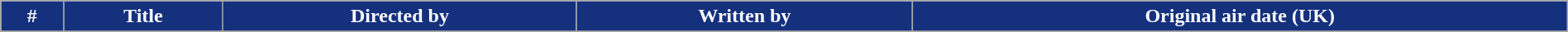<table class="wikitable plainrowheaders" style="width: 100%; margin-right: 0;">
<tr>
<th style="background: #15317E; color:#FFFFFF;" width: 5%>#</th>
<th style="background: #15317E; color:#FFFFFF;">Title</th>
<th style="background: #15317E; color:#FFFFFF;">Directed by</th>
<th style="background: #15317E; color:#FFFFFF;">Written by</th>
<th style="background: #15317E; color:#FFFFFF;">Original air date (UK)</th>
</tr>
<tr>
</tr>
</table>
